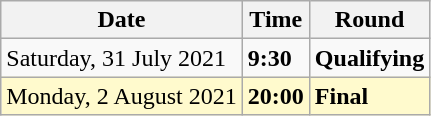<table class="wikitable">
<tr>
<th>Date</th>
<th>Time</th>
<th>Round</th>
</tr>
<tr>
<td>Saturday, 31 July 2021</td>
<td><strong>9:30</strong></td>
<td><strong>Qualifying</strong></td>
</tr>
<tr style=background:lemonchiffon>
<td>Monday, 2 August 2021</td>
<td><strong>20:00</strong></td>
<td><strong>Final</strong></td>
</tr>
</table>
